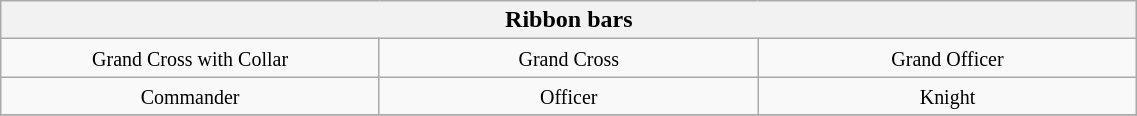<table class=wikitable width=60% align=center>
<tr>
<th colspan=5>Ribbon bars</th>
</tr>
<tr>
<td width=20% valign=top align=center><small>Grand Cross with Collar</small></td>
<td width=20% valign=top align=center><small>Grand Cross</small></td>
<td width=20% valign=top align=center><small>Grand Officer</small></td>
</tr>
<tr>
<td width=20% valign=top align=center><small>Commander</small></td>
<td width=20% valign=top align=center><small>Officer</small></td>
<td width=20% valign=top align=center><small>Knight</small></td>
</tr>
<tr>
</tr>
</table>
